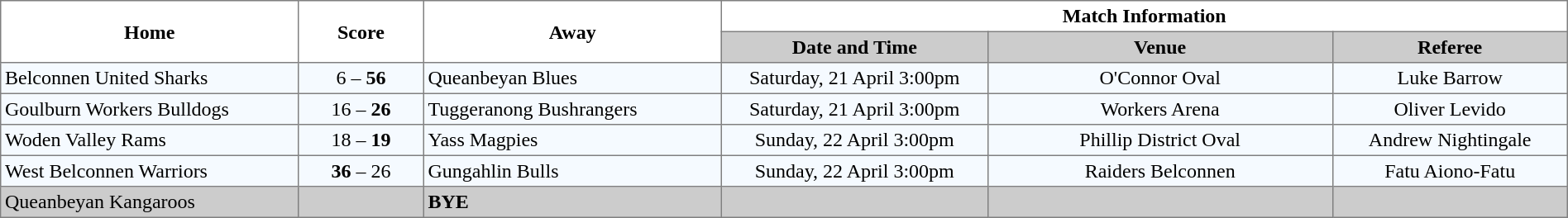<table border="1" cellpadding="3" cellspacing="0" width="100%" style="border-collapse:collapse;  text-align:center;">
<tr>
<th rowspan="2" width="19%">Home</th>
<th rowspan="2" width="8%">Score</th>
<th rowspan="2" width="19%">Away</th>
<th colspan="3">Match Information</th>
</tr>
<tr bgcolor="#CCCCCC">
<th width="17%">Date and Time</th>
<th width="22%">Venue</th>
<th width="50%">Referee</th>
</tr>
<tr style="text-align:center; background:#f5faff;">
<td align="left"> Belconnen United Sharks</td>
<td>6 – <strong>56</strong></td>
<td align="left"> Queanbeyan Blues</td>
<td>Saturday, 21 April 3:00pm</td>
<td>O'Connor Oval</td>
<td>Luke Barrow</td>
</tr>
<tr style="text-align:center; background:#f5faff;">
<td align="left"><strong></strong> Goulburn Workers Bulldogs</td>
<td>16 – <strong>26</strong></td>
<td align="left"> Tuggeranong Bushrangers</td>
<td>Saturday, 21 April 3:00pm</td>
<td>Workers Arena</td>
<td>Oliver Levido</td>
</tr>
<tr style="text-align:center; background:#f5faff;">
<td align="left"> Woden Valley Rams</td>
<td>18 – <strong>19</strong></td>
<td align="left"> Yass Magpies</td>
<td>Sunday, 22 April 3:00pm</td>
<td>Phillip District Oval</td>
<td>Andrew Nightingale</td>
</tr>
<tr style="text-align:center; background:#f5faff;">
<td align="left"> West Belconnen Warriors</td>
<td><strong>36</strong> – 26</td>
<td align="left"> Gungahlin Bulls</td>
<td>Sunday, 22 April 3:00pm</td>
<td>Raiders Belconnen</td>
<td>Fatu Aiono-Fatu</td>
</tr>
<tr style="text-align:center; background:#CCCCCC;">
<td align="left"> Queanbeyan Kangaroos</td>
<td></td>
<td align="left"><strong>BYE</strong></td>
<td></td>
<td></td>
<td></td>
</tr>
</table>
